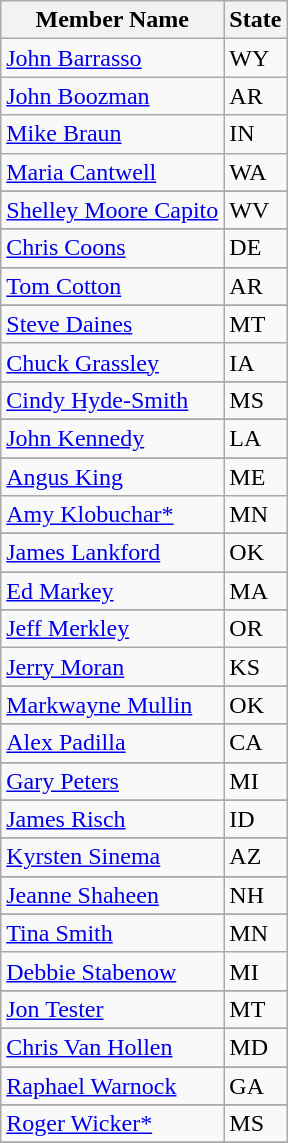<table class="wikitable">
<tr>
<th><strong>Member Name</strong></th>
<th><strong>State</strong></th>
</tr>
<tr>
<td><a href='#'>John Barrasso</a></td>
<td>WY</td>
</tr>
<tr>
<td><a href='#'>John Boozman</a></td>
<td>AR</td>
</tr>
<tr>
<td><a href='#'>Mike Braun</a></td>
<td>IN</td>
</tr>
<tr>
<td><a href='#'>Maria Cantwell</a></td>
<td>WA</td>
</tr>
<tr>
</tr>
<tr>
<td><a href='#'>Shelley Moore Capito</a></td>
<td>WV</td>
</tr>
<tr>
</tr>
<tr>
<td><a href='#'>Chris Coons</a></td>
<td>DE</td>
</tr>
<tr>
</tr>
<tr>
<td><a href='#'>Tom Cotton</a></td>
<td>AR</td>
</tr>
<tr>
</tr>
<tr>
<td><a href='#'>Steve Daines</a></td>
<td>MT</td>
</tr>
<tr>
<td><a href='#'>Chuck Grassley</a></td>
<td>IA</td>
</tr>
<tr>
</tr>
<tr>
<td><a href='#'>Cindy Hyde-Smith</a></td>
<td>MS</td>
</tr>
<tr>
</tr>
<tr>
<td><a href='#'>John Kennedy</a></td>
<td>LA</td>
</tr>
<tr>
</tr>
<tr>
<td><a href='#'>Angus King</a></td>
<td>ME</td>
</tr>
<tr>
<td><a href='#'>Amy Klobuchar*</a></td>
<td>MN</td>
</tr>
<tr>
</tr>
<tr>
<td><a href='#'>James Lankford</a></td>
<td>OK</td>
</tr>
<tr>
</tr>
<tr>
<td><a href='#'>Ed Markey</a></td>
<td>MA</td>
</tr>
<tr>
</tr>
<tr>
<td><a href='#'>Jeff Merkley</a></td>
<td>OR</td>
</tr>
<tr>
<td><a href='#'>Jerry Moran</a></td>
<td>KS</td>
</tr>
<tr>
</tr>
<tr>
<td><a href='#'>Markwayne Mullin</a></td>
<td>OK</td>
</tr>
<tr>
</tr>
<tr>
<td><a href='#'>Alex Padilla</a></td>
<td>CA</td>
</tr>
<tr>
</tr>
<tr>
<td><a href='#'>Gary Peters</a></td>
<td>MI</td>
</tr>
<tr>
</tr>
<tr>
<td><a href='#'>James Risch</a></td>
<td>ID</td>
</tr>
<tr>
</tr>
<tr>
<td><a href='#'>Kyrsten Sinema</a></td>
<td>AZ</td>
</tr>
<tr>
</tr>
<tr>
<td><a href='#'>Jeanne Shaheen</a></td>
<td>NH</td>
</tr>
<tr>
</tr>
<tr>
<td><a href='#'>Tina Smith</a></td>
<td>MN</td>
</tr>
<tr>
<td><a href='#'>Debbie Stabenow</a></td>
<td>MI</td>
</tr>
<tr>
</tr>
<tr>
<td><a href='#'>Jon Tester</a></td>
<td>MT</td>
</tr>
<tr>
</tr>
<tr>
<td><a href='#'>Chris Van Hollen</a></td>
<td>MD</td>
</tr>
<tr>
</tr>
<tr>
<td><a href='#'>Raphael Warnock</a></td>
<td>GA</td>
</tr>
<tr>
</tr>
<tr>
<td><a href='#'>Roger Wicker*</a></td>
<td>MS</td>
</tr>
<tr>
</tr>
</table>
